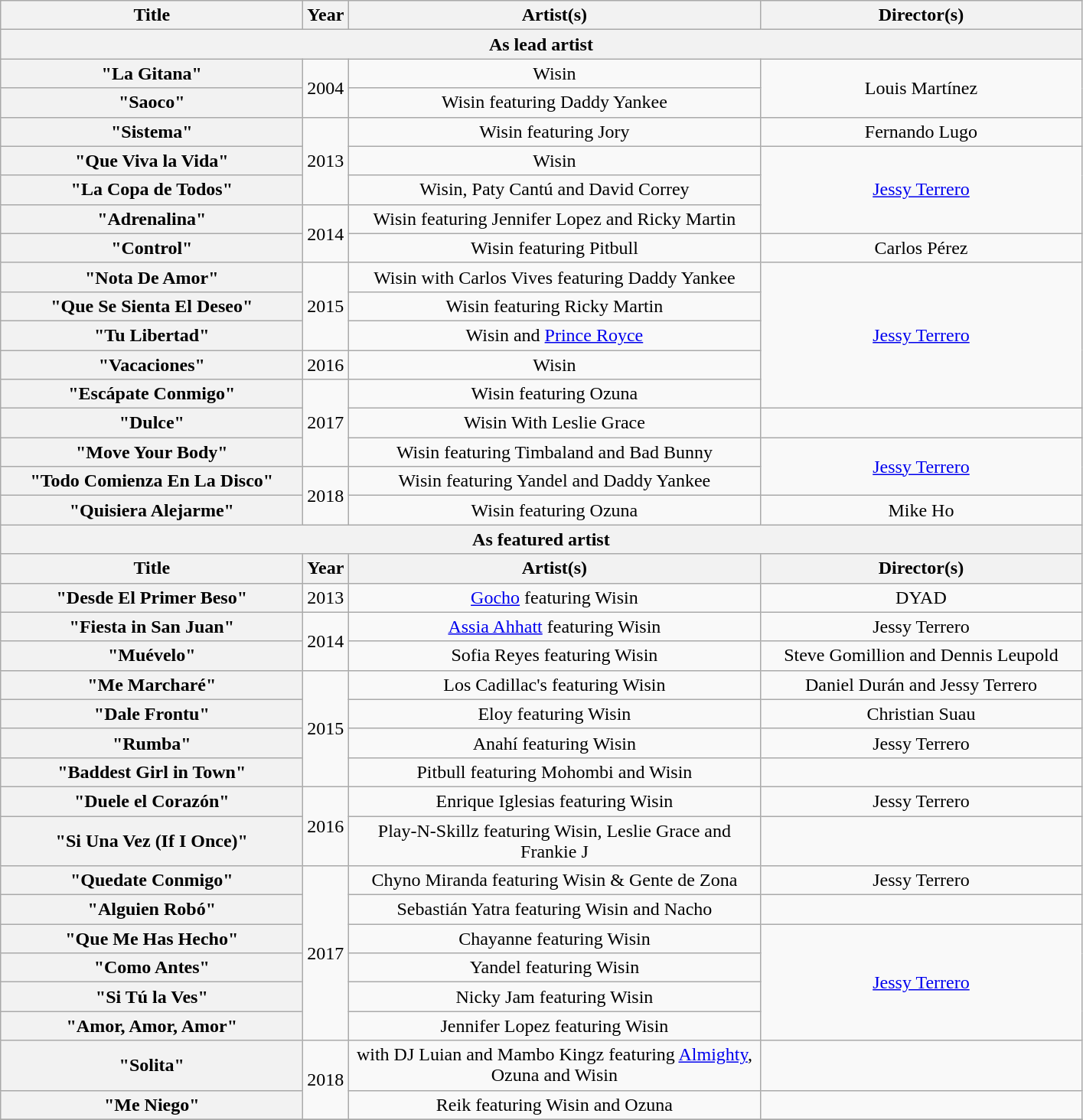<table class="wikitable plainrowheaders" style="text-align:center;">
<tr>
<th scope="col" style="width:16em;">Title</th>
<th scope="col">Year</th>
<th scope="col" style="width:22em;">Artist(s)</th>
<th scope="col" style="width:9em;">Director(s)</th>
</tr>
<tr>
<th scope="col" colspan="5">As lead artist</th>
</tr>
<tr>
<th scope="row">"La Gitana"</th>
<td rowspan=2>2004</td>
<td>Wisin</td>
<td rowspan=2>Louis Martínez</td>
</tr>
<tr>
<th scope="row">"Saoco"</th>
<td>Wisin featuring Daddy Yankee</td>
</tr>
<tr>
<th scope="row">"Sistema"</th>
<td rowspan=3>2013</td>
<td>Wisin featuring Jory</td>
<td>Fernando Lugo</td>
</tr>
<tr>
<th scope="row">"Que Viva la Vida"</th>
<td>Wisin</td>
<td rowspan=3><a href='#'>Jessy Terrero</a></td>
</tr>
<tr>
<th scope="row">"La Copa de Todos"</th>
<td>Wisin, Paty Cantú and David Correy</td>
</tr>
<tr>
<th scope="row">"Adrenalina"</th>
<td rowspan=2>2014</td>
<td>Wisin featuring Jennifer Lopez and Ricky Martin</td>
</tr>
<tr>
<th scope="row">"Control"</th>
<td>Wisin featuring Pitbull</td>
<td>Carlos Pérez</td>
</tr>
<tr>
<th scope="row">"Nota De Amor"</th>
<td rowspan=3>2015</td>
<td>Wisin with Carlos Vives featuring Daddy Yankee</td>
<td rowspan=5><a href='#'>Jessy Terrero</a></td>
</tr>
<tr>
<th scope="row">"Que Se Sienta El Deseo"</th>
<td>Wisin featuring Ricky Martin</td>
</tr>
<tr>
<th scope="row">"Tu Libertad"</th>
<td>Wisin and <a href='#'>Prince Royce</a></td>
</tr>
<tr>
<th scope="row">"Vacaciones"</th>
<td>2016</td>
<td>Wisin</td>
</tr>
<tr>
<th scope="row">"Escápate Conmigo"</th>
<td rowspan=3>2017</td>
<td>Wisin featuring Ozuna</td>
</tr>
<tr>
<th scope="row">"Dulce"</th>
<td>Wisin With Leslie Grace</td>
<td></td>
</tr>
<tr>
<th scope="row">"Move Your Body"</th>
<td>Wisin featuring Timbaland and Bad Bunny</td>
<td rowspan=2><a href='#'>Jessy Terrero</a></td>
</tr>
<tr>
<th scope="row">"Todo Comienza En La Disco"</th>
<td rowspan=2>2018</td>
<td>Wisin featuring Yandel and Daddy Yankee</td>
</tr>
<tr>
<th scope="row">"Quisiera Alejarme"</th>
<td>Wisin featuring Ozuna</td>
<td rowspan=1>Mike Ho</td>
</tr>
<tr>
<th scope="col" colspan="5">As featured artist</th>
</tr>
<tr>
<th scope="col" style="width:16em;">Title</th>
<th scope="col">Year</th>
<th scope="col" style="width:16em;">Artist(s)</th>
<th scope="col" style="width:17em;">Director(s)</th>
</tr>
<tr>
<th scope="row">"Desde El Primer Beso"</th>
<td>2013</td>
<td><a href='#'>Gocho</a> featuring Wisin</td>
<td>DYAD</td>
</tr>
<tr>
<th scope="row">"Fiesta in San Juan"</th>
<td rowspan=2>2014</td>
<td><a href='#'>Assia Ahhatt</a> featuring Wisin</td>
<td>Jessy Terrero</td>
</tr>
<tr>
<th scope="row">"Muévelo"</th>
<td>Sofia Reyes featuring Wisin</td>
<td>Steve Gomillion and Dennis Leupold</td>
</tr>
<tr>
<th scope="row">"Me Marcharé"</th>
<td rowspan=4>2015</td>
<td>Los Cadillac's featuring Wisin</td>
<td>Daniel Durán and Jessy Terrero</td>
</tr>
<tr>
<th scope="row">"Dale Frontu"</th>
<td>Eloy featuring Wisin</td>
<td>Christian Suau</td>
</tr>
<tr>
<th scope="row">"Rumba"</th>
<td>Anahí featuring Wisin</td>
<td>Jessy Terrero</td>
</tr>
<tr>
<th scope="row">"Baddest Girl in Town"</th>
<td>Pitbull featuring Mohombi and Wisin</td>
<td></td>
</tr>
<tr>
<th scope="row">"Duele el Corazón"</th>
<td rowspan=2>2016</td>
<td>Enrique Iglesias featuring Wisin</td>
<td>Jessy Terrero</td>
</tr>
<tr>
<th scope="row">"Si Una Vez (If I Once)"</th>
<td>Play-N-Skillz featuring Wisin, Leslie Grace and Frankie J</td>
<td></td>
</tr>
<tr>
<th scope="row">"Quedate Conmigo"</th>
<td rowspan=6>2017</td>
<td>Chyno Miranda featuring Wisin & Gente de Zona</td>
<td>Jessy Terrero</td>
</tr>
<tr>
<th scope="row">"Alguien Robó"</th>
<td>Sebastián Yatra featuring Wisin and Nacho</td>
<td></td>
</tr>
<tr>
<th scope="row">"Que Me Has Hecho"</th>
<td>Chayanne featuring Wisin</td>
<td rowspan=4><a href='#'>Jessy Terrero</a></td>
</tr>
<tr>
<th scope="row">"Como Antes"</th>
<td>Yandel featuring Wisin</td>
</tr>
<tr>
<th scope="row">"Si Tú la Ves"</th>
<td>Nicky Jam featuring Wisin</td>
</tr>
<tr>
<th scope="row">"Amor, Amor, Amor"</th>
<td>Jennifer Lopez featuring Wisin</td>
</tr>
<tr>
<th scope="row">"Solita"</th>
<td rowspan=2>2018</td>
<td>with DJ Luian and Mambo Kingz featuring <a href='#'>Almighty</a>, Ozuna and Wisin</td>
<td></td>
</tr>
<tr>
<th scope="row">"Me Niego"</th>
<td>Reik featuring Wisin and Ozuna</td>
<td></td>
</tr>
<tr>
</tr>
</table>
